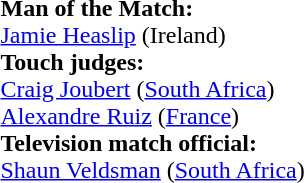<table style="width:100%">
<tr>
<td><br><strong>Man of the Match:</strong>
<br><a href='#'>Jamie Heaslip</a> (Ireland)<br><strong>Touch judges:</strong>
<br><a href='#'>Craig Joubert</a> (<a href='#'>South Africa</a>)
<br><a href='#'>Alexandre Ruiz</a> (<a href='#'>France</a>)
<br><strong>Television match official:</strong>
<br><a href='#'>Shaun Veldsman</a> (<a href='#'>South Africa</a>)</td>
</tr>
</table>
